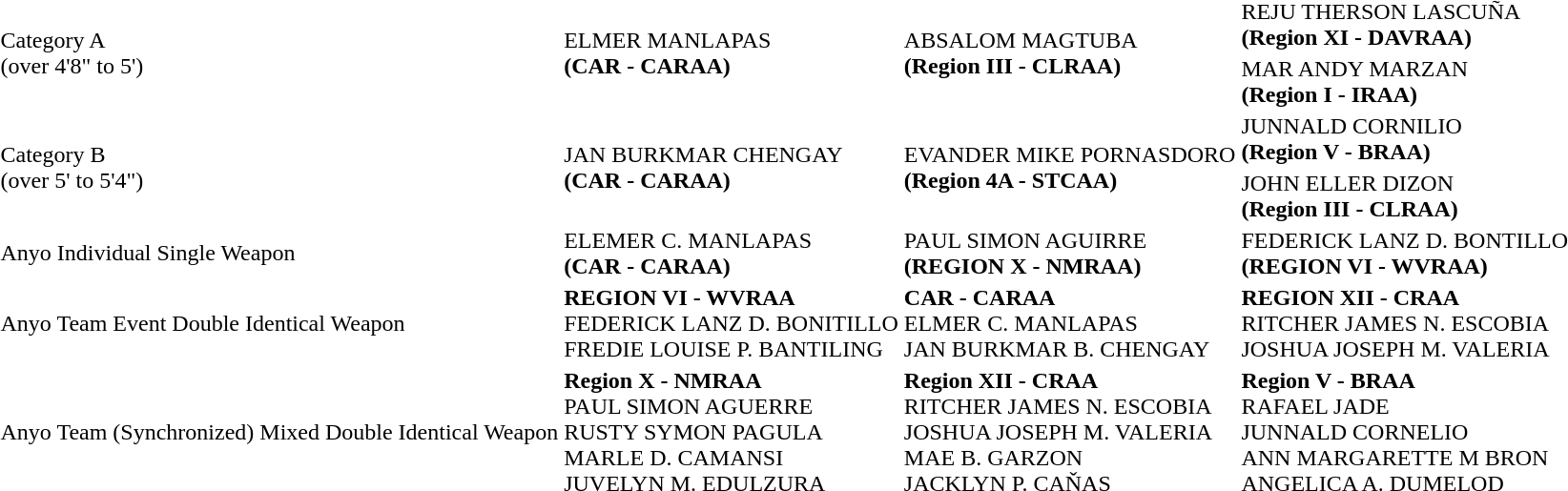<table>
<tr>
<td rowspan=2>Category A <br> (over 4'8" to 5')</td>
<td rowspan=2>ELMER MANLAPAS <br> <strong>(CAR - CARAA)</strong></td>
<td rowspan=2>ABSALOM MAGTUBA <br><strong>(Region III - CLRAA)</strong></td>
<td>REJU THERSON LASCUÑA <br><strong>(Region XI - DAVRAA)</strong></td>
</tr>
<tr>
<td>MAR ANDY MARZAN <br><strong>(Region I - IRAA)</strong></td>
</tr>
<tr>
<td rowspan=2>Category B <br> (over 5' to 5'4")</td>
<td rowspan=2>JAN BURKMAR CHENGAY <br><strong>(CAR - CARAA)</strong></td>
<td rowspan=2>EVANDER MIKE PORNASDORO <br><strong>(Region 4A - STCAA)</strong></td>
<td>JUNNALD CORNILIO<br> <strong>(Region V - BRAA)</strong></td>
</tr>
<tr>
<td>JOHN ELLER DIZON <br><strong>(Region III - CLRAA)</strong></td>
</tr>
<tr>
<td rowspan=1>Anyo Individual Single Weapon</td>
<td rowspan=1>ELEMER C. MANLAPAS <br><strong>(CAR - CARAA)</strong></td>
<td rowspan=1>PAUL SIMON AGUIRRE <br><strong>(REGION X - NMRAA)</strong></td>
<td>FEDERICK LANZ D. BONTILLO <br><strong>(REGION VI - WVRAA)</strong></td>
</tr>
<tr>
<td rowspan=1>Anyo Team Event Double Identical Weapon</td>
<td rowspan=1><strong>REGION VI - WVRAA</strong> <br> FEDERICK LANZ D. BONITILLO <br> FREDIE LOUISE P. BANTILING</td>
<td rowspan=1><strong>CAR - CARAA</strong> <br> ELMER C. MANLAPAS  <br> JAN BURKMAR B. CHENGAY</td>
<td><strong>REGION XII - CRAA</strong> <br> RITCHER JAMES N. ESCOBIA <br> JOSHUA JOSEPH M. VALERIA</td>
</tr>
<tr>
<td rowspan=1>Anyo Team (Synchronized) Mixed Double Identical Weapon</td>
<td rowspan=1><strong>Region X - NMRAA</strong> <br> PAUL SIMON AGUERRE <br> RUSTY SYMON PAGULA <br>MARLE D. CAMANSI<br>JUVELYN M. EDULZURA</td>
<td rowspan=1><strong>Region XII - CRAA</strong><br> RITCHER JAMES N. ESCOBIA <br> JOSHUA JOSEPH M. VALERIA <br> MAE B. GARZON<br>JACKLYN P. CAŇAS</td>
<td><strong>Region V - BRAA</strong> <br> RAFAEL JADE <br> JUNNALD CORNELIO <br> ANN MARGARETTE M BRON <br> ANGELICA A. DUMELOD</td>
</tr>
</table>
